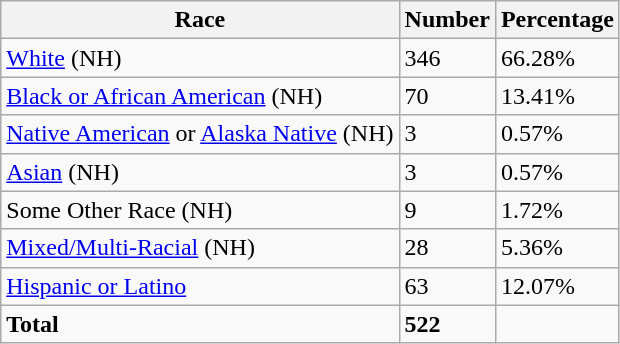<table class="wikitable">
<tr>
<th>Race</th>
<th>Number</th>
<th>Percentage</th>
</tr>
<tr>
<td><a href='#'>White</a> (NH)</td>
<td>346</td>
<td>66.28%</td>
</tr>
<tr>
<td><a href='#'>Black or African American</a> (NH)</td>
<td>70</td>
<td>13.41%</td>
</tr>
<tr>
<td><a href='#'>Native American</a> or <a href='#'>Alaska Native</a> (NH)</td>
<td>3</td>
<td>0.57%</td>
</tr>
<tr>
<td><a href='#'>Asian</a> (NH)</td>
<td>3</td>
<td>0.57%</td>
</tr>
<tr>
<td>Some Other Race (NH)</td>
<td>9</td>
<td>1.72%</td>
</tr>
<tr>
<td><a href='#'>Mixed/Multi-Racial</a> (NH)</td>
<td>28</td>
<td>5.36%</td>
</tr>
<tr>
<td><a href='#'>Hispanic or Latino</a></td>
<td>63</td>
<td>12.07%</td>
</tr>
<tr>
<td><strong>Total</strong></td>
<td><strong>522</strong></td>
<td></td>
</tr>
</table>
